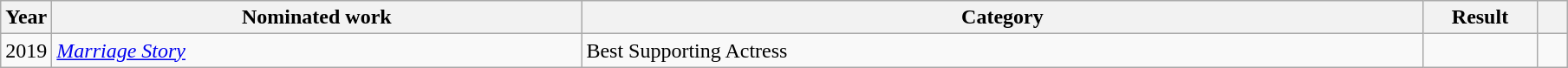<table class="wikitable sortable">
<tr>
<th scope="col" style="width:1em;">Year</th>
<th scope="col" style="width:25em;">Nominated work</th>
<th scope="col" style="width:40em;">Category</th>
<th scope="col" style="width:5em;">Result</th>
<th scope="col" style="width:1em;"class="unsortable"></th>
</tr>
<tr>
<td>2019</td>
<td><em><a href='#'>Marriage Story</a></em></td>
<td>Best Supporting Actress</td>
<td></td>
<td></td>
</tr>
</table>
